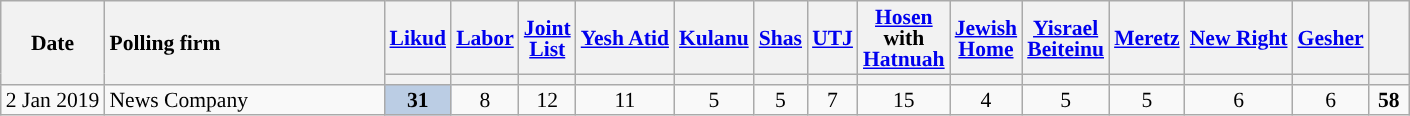<table class="wikitable" style="text-align:center; font-size:90%; line-height:14px;">
<tr>
<th rowspan="2">Date</th>
<th style="width:180px;text-align:left;" rowspan="2">Polling firm</th>
<th><a href='#'>Likud</a></th>
<th><a href='#'>Labor</a></th>
<th><a href='#'>Joint<br>List</a></th>
<th><a href='#'>Yesh Atid</a></th>
<th><a href='#'>Kulanu</a></th>
<th><a href='#'>Shas</a></th>
<th><a href='#'>UTJ</a></th>
<th><a href='#'>Hosen</a><br>with<br><a href='#'>Hatnuah</a></th>
<th><a href='#'>Jewish<br>Home</a></th>
<th><a href='#'>Yisrael<br>Beiteinu</a></th>
<th><a href='#'>Meretz</a></th>
<th><a href='#'>New Right</a></th>
<th><a href='#'>Gesher</a></th>
<th style="width:20px;"></th>
</tr>
<tr>
<th style="color:inherit;background:"></th>
<th style="color:inherit;background:"></th>
<th style="color:inherit;background:"></th>
<th style="color:inherit;background:"></th>
<th style="color:inherit;background:"></th>
<th style="color:inherit;background:"></th>
<th style="color:inherit;background:"></th>
<th style="color:inherit;background:"></th>
<th style="color:inherit;background:"></th>
<th style="color:inherit;background:"></th>
<th style="color:inherit;background:"></th>
<th style="color:inherit;background:"></th>
<th style="color:inherit;background:"></th>
<th style="color:inherit;background:"></th>
</tr>
<tr>
<td>2 Jan 2019</td>
<td style="text-align:left;">News Company</td>
<td style="background:#BBCDE4"><strong>31</strong>  </td>
<td>8					</td>
<td>12					</td>
<td>11					</td>
<td>5					</td>
<td>5					</td>
<td>7					</td>
<td>15					</td>
<td>4					</td>
<td>5					</td>
<td>5					</td>
<td>6					</td>
<td>6					</td>
<td><strong>58</strong>				</td>
</tr>
</table>
